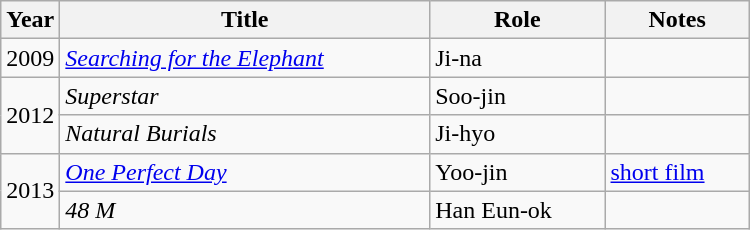<table class="wikitable" style="width:500px">
<tr>
<th width=10>Year</th>
<th>Title</th>
<th>Role</th>
<th>Notes</th>
</tr>
<tr>
<td>2009</td>
<td><em><a href='#'>Searching for the Elephant</a></em></td>
<td>Ji-na</td>
<td></td>
</tr>
<tr>
<td rowspan=2>2012</td>
<td><em>Superstar</em></td>
<td>Soo-jin</td>
<td></td>
</tr>
<tr>
<td><em>Natural Burials</em></td>
<td>Ji-hyo</td>
<td></td>
</tr>
<tr>
<td rowspan=2>2013</td>
<td><em><a href='#'>One Perfect Day</a></em></td>
<td>Yoo-jin</td>
<td><a href='#'>short film</a></td>
</tr>
<tr>
<td><em>48 M</em></td>
<td>Han Eun-ok</td>
<td></td>
</tr>
</table>
